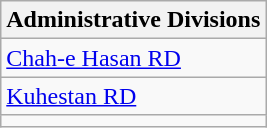<table class="wikitable">
<tr>
<th>Administrative Divisions</th>
</tr>
<tr>
<td><a href='#'>Chah-e Hasan RD</a></td>
</tr>
<tr>
<td><a href='#'>Kuhestan RD</a></td>
</tr>
<tr>
<td colspan=1></td>
</tr>
</table>
